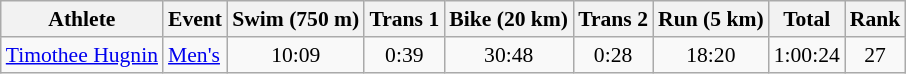<table class="wikitable" border="1" style="font-size:90%">
<tr>
<th>Athlete</th>
<th>Event</th>
<th>Swim (750 m)</th>
<th>Trans 1</th>
<th>Bike (20 km)</th>
<th>Trans 2</th>
<th>Run (5 km)</th>
<th>Total</th>
<th>Rank</th>
</tr>
<tr align=center>
<td align=left><a href='#'>Timothee Hugnin</a></td>
<td align=left><a href='#'>Men's</a></td>
<td>10:09</td>
<td>0:39</td>
<td>30:48</td>
<td>0:28</td>
<td>18:20</td>
<td>1:00:24</td>
<td>27</td>
</tr>
</table>
